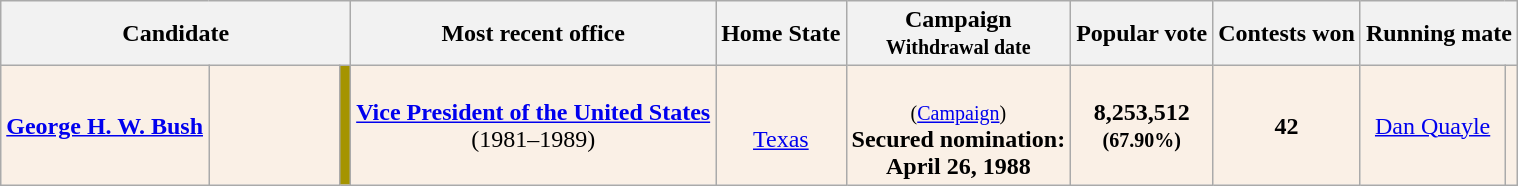<table class="wikitable sortable" style="text-align:center">
<tr>
<th colspan="3">Candidate</th>
<th class="unsortable">Most recent office</th>
<th>Home State</th>
<th data-sort-type="date">Campaign<br><small>Withdrawal date</small></th>
<th>Popular vote</th>
<th>Contests won</th>
<th colspan="2">Running mate</th>
</tr>
<tr style="background:linen;">
<th style="background:linen;" scope="row" data-sort-=""><a href='#'>George H. W. Bush</a></th>
<td style="min-width:80px;"></td>
<td style="background:#a59400;"></td>
<td><strong><a href='#'>Vice President of the United States</a></strong><br>(1981–1989)</td>
<td><br><a href='#'>Texas</a></td>
<td data-sort-value="0"><br><small>(<a href='#'>Campaign</a>)</small><br><strong>Secured nomination:<br> April 26, 1988</strong></td>
<td data-sort-value="14,015,993"><strong>8,253,512</strong><br><small><strong>(67.90%)</strong></small></td>
<td data-sort-value="44"><strong>42</strong></td>
<td><a href='#'>Dan Quayle</a></td>
<td></td>
</tr>
</table>
